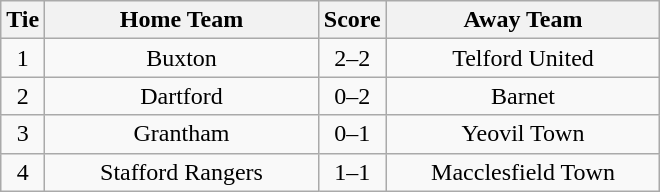<table class="wikitable" style="text-align:center;">
<tr>
<th width=20>Tie</th>
<th width=175>Home Team</th>
<th width=20>Score</th>
<th width=175>Away Team</th>
</tr>
<tr>
<td>1</td>
<td>Buxton</td>
<td>2–2</td>
<td>Telford United</td>
</tr>
<tr>
<td>2</td>
<td>Dartford</td>
<td>0–2</td>
<td>Barnet</td>
</tr>
<tr>
<td>3</td>
<td>Grantham</td>
<td>0–1</td>
<td>Yeovil Town</td>
</tr>
<tr>
<td>4</td>
<td>Stafford Rangers</td>
<td>1–1</td>
<td>Macclesfield Town</td>
</tr>
</table>
